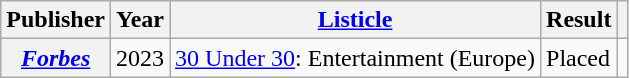<table class="wikitable plainrowheaders sortable">
<tr>
<th scope="col">Publisher</th>
<th scope="col">Year</th>
<th scope="col"><a href='#'>Listicle</a></th>
<th scope="col">Result</th>
<th scope="col" class="unsortable"></th>
</tr>
<tr>
<th scope="row"><em><a href='#'>Forbes</a></em></th>
<td>2023</td>
<td><a href='#'>30 Under 30</a>: Entertainment (Europe)</td>
<td>Placed</td>
<td align="center"></td>
</tr>
</table>
